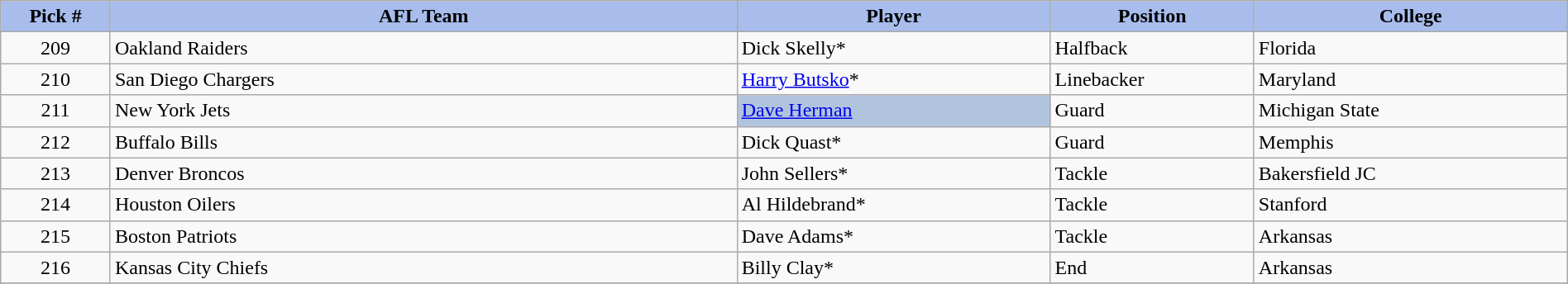<table class="wikitable sortable sortable" style="width: 100%">
<tr>
<th style="background:#A8BDEC;" width=7%>Pick #</th>
<th width=40% style="background:#A8BDEC;">AFL Team</th>
<th width=20% style="background:#A8BDEC;">Player</th>
<th width=13% style="background:#A8BDEC;">Position</th>
<th style="background:#A8BDEC;">College</th>
</tr>
<tr>
<td align=center>209</td>
<td>Oakland Raiders</td>
<td>Dick Skelly*</td>
<td>Halfback</td>
<td>Florida</td>
</tr>
<tr>
<td align=center>210</td>
<td>San Diego Chargers</td>
<td><a href='#'>Harry Butsko</a>*</td>
<td>Linebacker</td>
<td>Maryland</td>
</tr>
<tr>
<td align=center>211</td>
<td>New York Jets</td>
<td bgcolor=lightsteelblue><a href='#'>Dave Herman</a></td>
<td>Guard</td>
<td>Michigan State</td>
</tr>
<tr>
<td align=center>212</td>
<td>Buffalo Bills</td>
<td>Dick Quast*</td>
<td>Guard</td>
<td>Memphis</td>
</tr>
<tr>
<td align=center>213</td>
<td>Denver Broncos</td>
<td>John Sellers*</td>
<td>Tackle</td>
<td>Bakersfield JC</td>
</tr>
<tr>
<td align=center>214</td>
<td>Houston Oilers</td>
<td>Al Hildebrand*</td>
<td>Tackle</td>
<td>Stanford</td>
</tr>
<tr>
<td align=center>215</td>
<td>Boston Patriots</td>
<td>Dave Adams*</td>
<td>Tackle</td>
<td>Arkansas</td>
</tr>
<tr>
<td align=center>216</td>
<td>Kansas City Chiefs</td>
<td>Billy Clay*</td>
<td>End</td>
<td>Arkansas</td>
</tr>
<tr>
</tr>
</table>
